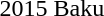<table>
<tr>
<td>2015 Baku<br></td>
<td></td>
<td></td>
<td></td>
</tr>
</table>
